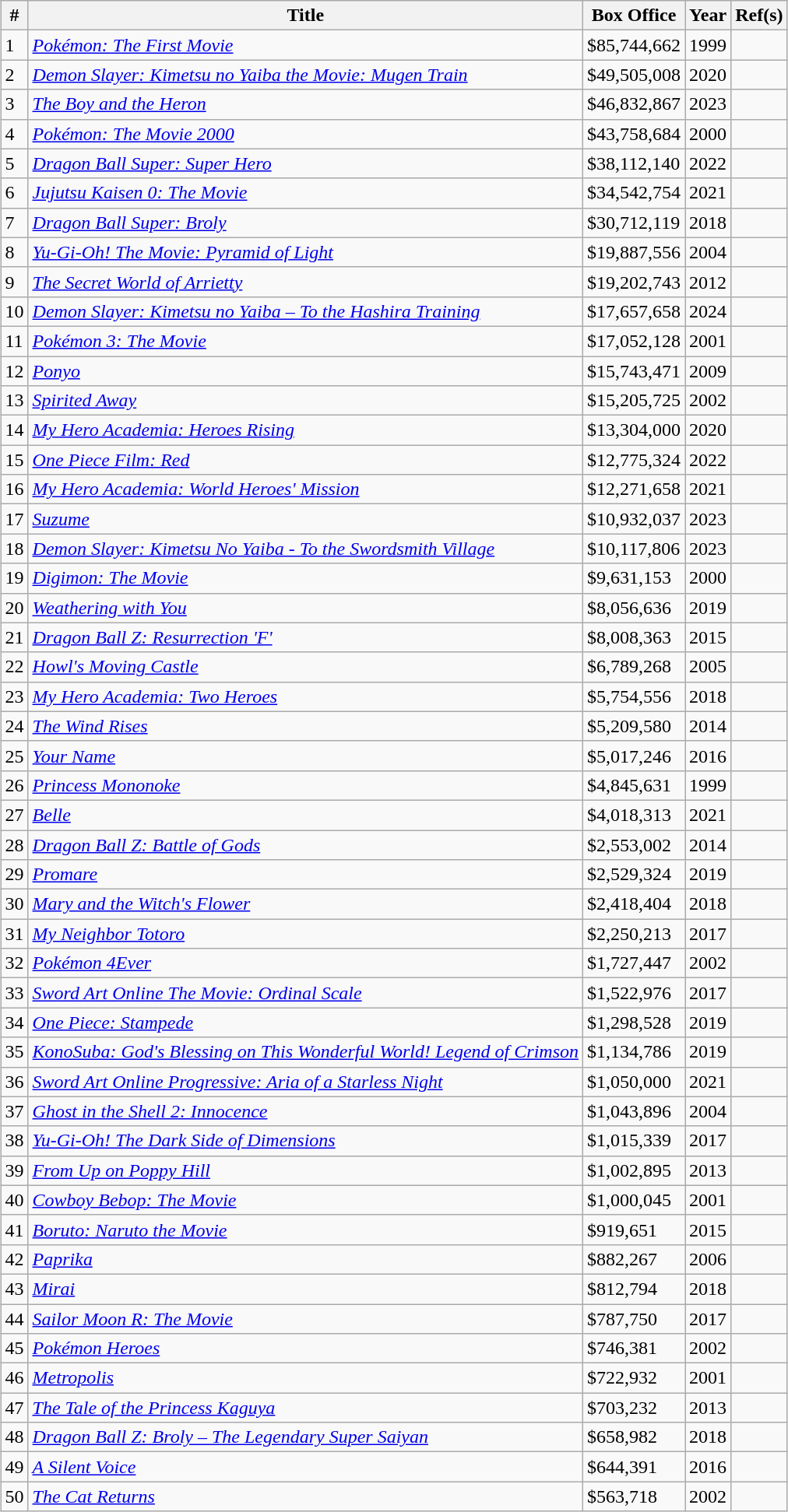<table class="wikitable sortable" style="margin:auto; margin:auto;">
<tr>
<th>#</th>
<th>Title</th>
<th>Box Office</th>
<th>Year</th>
<th><strong>Ref(s)</strong></th>
</tr>
<tr>
<td>1</td>
<td><em><a href='#'>Pokémon: The First Movie</a></em></td>
<td>$85,744,662</td>
<td>1999</td>
<td></td>
</tr>
<tr>
<td>2</td>
<td><em><a href='#'>Demon Slayer: Kimetsu no Yaiba the Movie: Mugen Train</a></em></td>
<td>$49,505,008</td>
<td>2020</td>
<td></td>
</tr>
<tr>
<td>3</td>
<td><em><a href='#'>The Boy and the Heron</a></em></td>
<td>$46,832,867</td>
<td>2023</td>
<td></td>
</tr>
<tr>
<td>4</td>
<td><em><a href='#'>Pokémon: The Movie 2000</a></em></td>
<td>$43,758,684</td>
<td>2000</td>
<td></td>
</tr>
<tr>
<td>5</td>
<td><em><a href='#'>Dragon Ball Super: Super Hero</a></em></td>
<td>$38,112,140</td>
<td>2022</td>
<td></td>
</tr>
<tr>
<td>6</td>
<td><em><a href='#'>Jujutsu Kaisen 0: The Movie</a></em></td>
<td>$34,542,754</td>
<td>2021</td>
<td></td>
</tr>
<tr>
<td>7</td>
<td><em><a href='#'>Dragon Ball Super: Broly</a></em></td>
<td>$30,712,119</td>
<td>2018</td>
<td></td>
</tr>
<tr>
<td>8</td>
<td><em><a href='#'>Yu-Gi-Oh! The Movie: Pyramid of Light</a></em></td>
<td>$19,887,556</td>
<td>2004</td>
<td></td>
</tr>
<tr>
<td>9</td>
<td><em><a href='#'>The Secret World of Arrietty</a></em></td>
<td>$19,202,743</td>
<td>2012</td>
<td></td>
</tr>
<tr>
<td>10</td>
<td><em><a href='#'>Demon Slayer: Kimetsu no Yaiba – To the Hashira Training</a></em></td>
<td>$17,657,658</td>
<td>2024</td>
<td></td>
</tr>
<tr>
<td>11</td>
<td><em><a href='#'>Pokémon 3: The Movie</a></em></td>
<td>$17,052,128</td>
<td>2001</td>
<td></td>
</tr>
<tr>
<td>12</td>
<td><em><a href='#'>Ponyo</a></em></td>
<td>$15,743,471</td>
<td>2009</td>
<td></td>
</tr>
<tr>
<td>13</td>
<td><em><a href='#'>Spirited Away</a></em></td>
<td>$15,205,725</td>
<td>2002</td>
<td></td>
</tr>
<tr>
<td>14</td>
<td><em><a href='#'>My Hero Academia: Heroes Rising</a></em></td>
<td>$13,304,000</td>
<td>2020</td>
<td></td>
</tr>
<tr>
<td>15</td>
<td><em><a href='#'>One Piece Film: Red</a></em></td>
<td>$12,775,324</td>
<td>2022</td>
<td></td>
</tr>
<tr>
<td>16</td>
<td><em><a href='#'>My Hero Academia: World Heroes' Mission</a></em></td>
<td>$12,271,658</td>
<td>2021</td>
<td></td>
</tr>
<tr>
<td>17</td>
<td><em><a href='#'>Suzume</a></em></td>
<td>$10,932,037</td>
<td>2023</td>
<td></td>
</tr>
<tr>
<td>18</td>
<td><em><a href='#'>Demon Slayer: Kimetsu No Yaiba - To the Swordsmith Village</a></em></td>
<td>$10,117,806</td>
<td>2023</td>
<td></td>
</tr>
<tr>
<td>19</td>
<td><em><a href='#'>Digimon: The Movie</a></em></td>
<td>$9,631,153</td>
<td>2000</td>
<td></td>
</tr>
<tr>
<td>20</td>
<td><em><a href='#'>Weathering with You</a></em></td>
<td>$8,056,636</td>
<td>2019</td>
<td></td>
</tr>
<tr>
<td>21</td>
<td><em><a href='#'>Dragon Ball Z: Resurrection 'F'</a></em></td>
<td>$8,008,363</td>
<td>2015</td>
<td></td>
</tr>
<tr>
<td>22</td>
<td><em><a href='#'>Howl's Moving Castle</a></em></td>
<td>$6,789,268</td>
<td>2005</td>
<td></td>
</tr>
<tr>
<td>23</td>
<td><em><a href='#'>My Hero Academia: Two Heroes</a></em></td>
<td>$5,754,556</td>
<td>2018</td>
<td></td>
</tr>
<tr>
<td>24</td>
<td><em><a href='#'>The Wind Rises</a></em></td>
<td>$5,209,580</td>
<td>2014</td>
<td></td>
</tr>
<tr>
<td>25</td>
<td><em><a href='#'>Your Name</a></em></td>
<td>$5,017,246</td>
<td>2016</td>
<td></td>
</tr>
<tr>
<td>26</td>
<td><em><a href='#'>Princess Mononoke</a></em></td>
<td>$4,845,631</td>
<td>1999</td>
<td></td>
</tr>
<tr>
<td>27</td>
<td><em><a href='#'>Belle</a></em></td>
<td>$4,018,313</td>
<td>2021</td>
<td></td>
</tr>
<tr>
<td>28</td>
<td><em><a href='#'>Dragon Ball Z: Battle of Gods</a></em></td>
<td>$2,553,002</td>
<td>2014</td>
<td></td>
</tr>
<tr>
<td>29</td>
<td><em><a href='#'>Promare</a></em></td>
<td>$2,529,324</td>
<td>2019</td>
<td></td>
</tr>
<tr>
<td>30</td>
<td><em><a href='#'>Mary and the Witch's Flower</a></em></td>
<td>$2,418,404</td>
<td>2018</td>
<td></td>
</tr>
<tr>
<td>31</td>
<td><em><a href='#'>My Neighbor Totoro</a></em></td>
<td>$2,250,213</td>
<td>2017</td>
<td></td>
</tr>
<tr>
<td>32</td>
<td><em><a href='#'>Pokémon 4Ever</a></em></td>
<td>$1,727,447</td>
<td>2002</td>
<td></td>
</tr>
<tr>
<td>33</td>
<td><em><a href='#'>Sword Art Online The Movie: Ordinal Scale</a></em></td>
<td>$1,522,976</td>
<td>2017</td>
<td></td>
</tr>
<tr>
<td>34</td>
<td><em><a href='#'>One Piece: Stampede</a></em></td>
<td>$1,298,528</td>
<td>2019</td>
<td></td>
</tr>
<tr>
<td>35</td>
<td><em><a href='#'>KonoSuba: God's Blessing on This Wonderful World! Legend of Crimson</a></em></td>
<td>$1,134,786</td>
<td>2019</td>
<td></td>
</tr>
<tr>
<td>36</td>
<td><em><a href='#'>Sword Art Online Progressive: Aria of a Starless Night</a></em></td>
<td>$1,050,000</td>
<td>2021</td>
<td></td>
</tr>
<tr>
<td>37</td>
<td><em><a href='#'>Ghost in the Shell 2: Innocence</a></em></td>
<td>$1,043,896</td>
<td>2004</td>
<td></td>
</tr>
<tr>
<td>38</td>
<td><em><a href='#'>Yu-Gi-Oh! The Dark Side of Dimensions</a></em></td>
<td>$1,015,339</td>
<td>2017</td>
<td></td>
</tr>
<tr>
<td>39</td>
<td><em><a href='#'>From Up on Poppy Hill</a></em></td>
<td>$1,002,895</td>
<td>2013</td>
<td></td>
</tr>
<tr>
<td>40</td>
<td><em><a href='#'>Cowboy Bebop: The Movie</a></em></td>
<td>$1,000,045</td>
<td>2001</td>
<td></td>
</tr>
<tr>
<td>41</td>
<td><em><a href='#'>Boruto: Naruto the Movie</a></em></td>
<td>$919,651</td>
<td>2015</td>
<td></td>
</tr>
<tr>
<td>42</td>
<td><em><a href='#'>Paprika</a></em></td>
<td>$882,267</td>
<td>2006</td>
<td></td>
</tr>
<tr>
<td>43</td>
<td><em><a href='#'>Mirai</a></em></td>
<td>$812,794</td>
<td>2018</td>
<td></td>
</tr>
<tr>
<td>44</td>
<td><em><a href='#'>Sailor Moon R: The Movie</a></em></td>
<td>$787,750</td>
<td>2017</td>
<td></td>
</tr>
<tr>
<td>45</td>
<td><em><a href='#'>Pokémon Heroes</a></em></td>
<td>$746,381</td>
<td>2002</td>
<td></td>
</tr>
<tr>
<td>46</td>
<td><em><a href='#'>Metropolis</a></em></td>
<td>$722,932</td>
<td>2001</td>
<td></td>
</tr>
<tr>
<td>47</td>
<td><em><a href='#'>The Tale of the Princess Kaguya</a></em></td>
<td>$703,232</td>
<td>2013</td>
<td></td>
</tr>
<tr>
<td>48</td>
<td><em><a href='#'>Dragon Ball Z: Broly – The Legendary Super Saiyan</a></em></td>
<td>$658,982</td>
<td>2018</td>
<td></td>
</tr>
<tr>
<td>49</td>
<td><em><a href='#'>A Silent Voice</a></em></td>
<td>$644,391</td>
<td>2016</td>
<td></td>
</tr>
<tr>
<td>50</td>
<td><em><a href='#'>The Cat Returns</a></em></td>
<td>$563,718</td>
<td>2002</td>
<td></td>
</tr>
</table>
